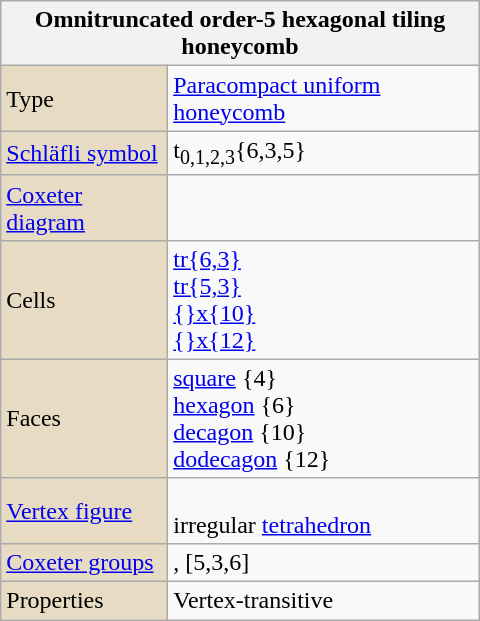<table class="wikitable" align="right" style="margin-left:10px" width="320">
<tr>
<th bgcolor=#e7dcc3 colspan=2>Omnitruncated order-5 hexagonal tiling honeycomb</th>
</tr>
<tr>
<td bgcolor=#e7dcc3>Type</td>
<td><a href='#'>Paracompact uniform honeycomb</a></td>
</tr>
<tr>
<td bgcolor=#e7dcc3><a href='#'>Schläfli symbol</a></td>
<td>t<sub>0,1,2,3</sub>{6,3,5}</td>
</tr>
<tr>
<td bgcolor=#e7dcc3><a href='#'>Coxeter diagram</a></td>
<td></td>
</tr>
<tr>
<td bgcolor=#e7dcc3>Cells</td>
<td><a href='#'>tr{6,3}</a> <br><a href='#'>tr{5,3}</a> <br><a href='#'>{}x{10}</a> <br><a href='#'>{}x{12}</a> </td>
</tr>
<tr>
<td bgcolor=#e7dcc3>Faces</td>
<td><a href='#'>square</a> {4}<br><a href='#'>hexagon</a> {6}<br><a href='#'>decagon</a> {10}<br><a href='#'>dodecagon</a> {12}</td>
</tr>
<tr>
<td bgcolor=#e7dcc3><a href='#'>Vertex figure</a></td>
<td><br>irregular <a href='#'>tetrahedron</a></td>
</tr>
<tr>
<td bgcolor=#e7dcc3><a href='#'>Coxeter groups</a></td>
<td>, [5,3,6]</td>
</tr>
<tr>
<td bgcolor=#e7dcc3>Properties</td>
<td>Vertex-transitive</td>
</tr>
</table>
